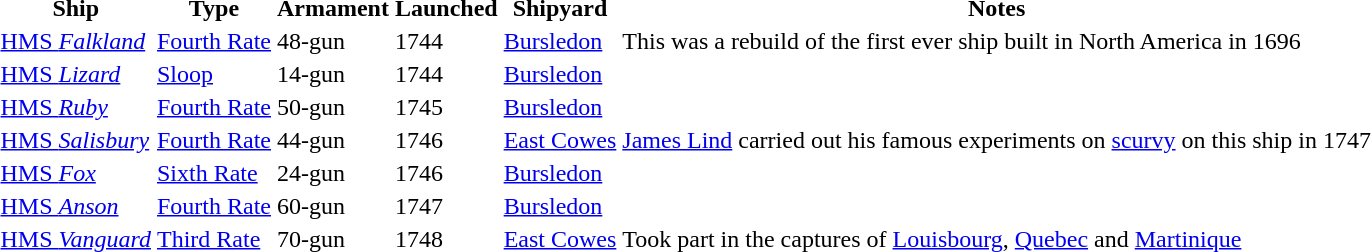<table class="sortable">
<tr>
<th>Ship</th>
<th>Type</th>
<th>Armament</th>
<th>Launched</th>
<th>Shipyard</th>
<th>Notes</th>
</tr>
<tr>
<td><a href='#'>HMS <em>Falkland</em></a></td>
<td><a href='#'>Fourth Rate</a></td>
<td>48-gun</td>
<td>1744</td>
<td><a href='#'>Bursledon</a></td>
<td>This was a rebuild of the first ever ship built in North America in 1696</td>
</tr>
<tr>
<td><a href='#'>HMS <em>Lizard</em></a></td>
<td><a href='#'>Sloop</a></td>
<td>14-gun</td>
<td>1744</td>
<td><a href='#'>Bursledon</a></td>
<td></td>
</tr>
<tr>
<td><a href='#'>HMS <em>Ruby</em></a></td>
<td><a href='#'>Fourth Rate</a></td>
<td>50-gun</td>
<td>1745</td>
<td><a href='#'>Bursledon</a></td>
<td></td>
</tr>
<tr>
<td><a href='#'>HMS <em>Salisbury</em></a></td>
<td><a href='#'>Fourth Rate</a></td>
<td>44-gun</td>
<td>1746</td>
<td><a href='#'>East Cowes</a></td>
<td><a href='#'>James Lind</a> carried out his famous experiments on <a href='#'>scurvy</a> on this ship in 1747</td>
</tr>
<tr>
<td><a href='#'>HMS <em>Fox</em></a></td>
<td><a href='#'>Sixth Rate</a></td>
<td>24-gun</td>
<td>1746</td>
<td><a href='#'>Bursledon</a></td>
<td></td>
</tr>
<tr>
<td><a href='#'>HMS <em>Anson</em></a></td>
<td><a href='#'>Fourth Rate</a></td>
<td>60-gun</td>
<td>1747</td>
<td><a href='#'>Bursledon</a></td>
<td></td>
</tr>
<tr>
<td><a href='#'>HMS <em>Vanguard</em></a></td>
<td><a href='#'>Third Rate</a></td>
<td>70-gun</td>
<td>1748</td>
<td><a href='#'>East Cowes</a></td>
<td>Took part in the captures of <a href='#'>Louisbourg</a>, <a href='#'>Quebec</a> and <a href='#'>Martinique</a></td>
</tr>
</table>
